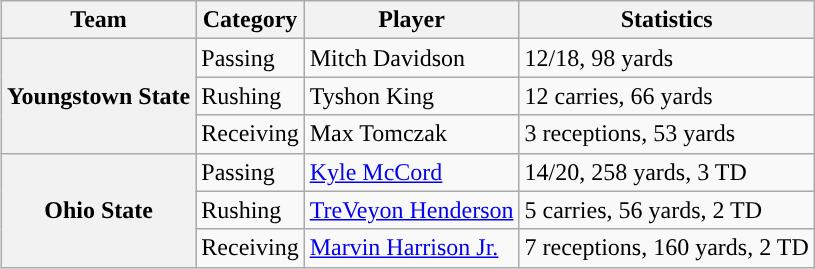<table class="wikitable" style="float:right">
<tr>
<th>Team</th>
<th>Category</th>
<th>Player</th>
<th>Statistics</th>
</tr>
<tr>
<th rowspan=3>Youngstown State</th>
<td>Passing</td>
<td>Mitch Davidson</td>
<td>12/18, 98 yards</td>
</tr>
<tr>
<td>Rushing</td>
<td>Tyshon King</td>
<td>12 carries, 66 yards</td>
</tr>
<tr>
<td>Receiving</td>
<td>Max Tomczak</td>
<td>3 receptions, 53 yards</td>
</tr>
<tr>
<th rowspan=3>Ohio State</th>
<td>Passing</td>
<td><a href='#'>Kyle McCord</a></td>
<td>14/20, 258 yards, 3 TD</td>
</tr>
<tr>
<td>Rushing</td>
<td><a href='#'>TreVeyon Henderson</a></td>
<td>5 carries, 56 yards, 2 TD</td>
</tr>
<tr>
<td>Receiving</td>
<td><a href='#'>Marvin Harrison Jr.</a></td>
<td>7 receptions, 160 yards, 2 TD</td>
</tr>
</table>
